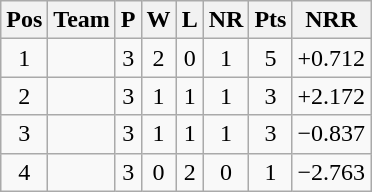<table class="wikitable">
<tr>
<th>Pos</th>
<th>Team</th>
<th>P</th>
<th>W</th>
<th>L</th>
<th>NR</th>
<th>Pts</th>
<th>NRR</th>
</tr>
<tr style="text-align:center;">
<td>1</td>
<td style="text-align:left;"></td>
<td>3</td>
<td>2</td>
<td>0</td>
<td>1</td>
<td>5</td>
<td>+0.712</td>
</tr>
<tr style="text-align:center;">
<td>2</td>
<td style="text-align:left;"></td>
<td>3</td>
<td>1</td>
<td>1</td>
<td>1</td>
<td>3</td>
<td>+2.172</td>
</tr>
<tr style="text-align:center;">
<td>3</td>
<td style="text-align:left;"></td>
<td>3</td>
<td>1</td>
<td>1</td>
<td>1</td>
<td>3</td>
<td>−0.837</td>
</tr>
<tr style="text-align:center;">
<td>4</td>
<td style="text-align:left;"></td>
<td>3</td>
<td>0</td>
<td>2</td>
<td>0</td>
<td>1</td>
<td>−2.763</td>
</tr>
</table>
